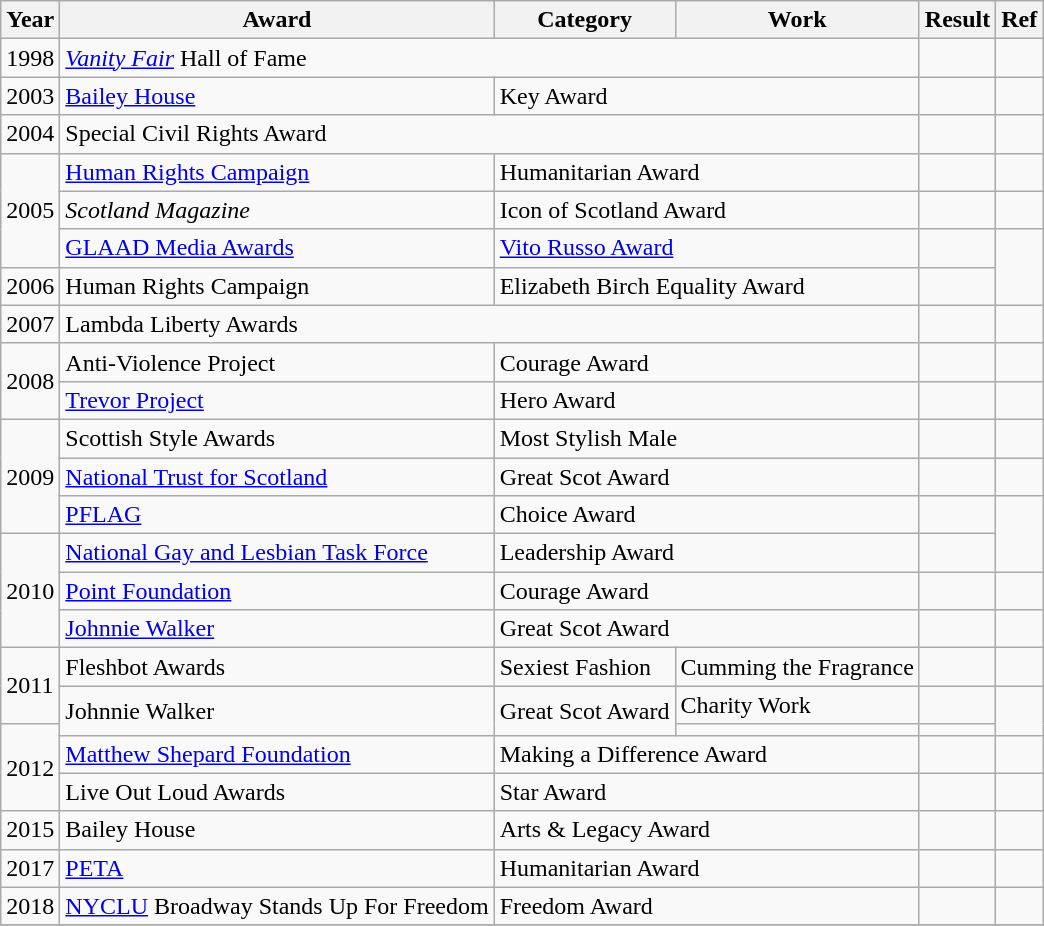<table class="wikitable plainrowheaders">
<tr>
<th>Year</th>
<th>Award</th>
<th>Category</th>
<th>Work</th>
<th>Result</th>
<th>Ref</th>
</tr>
<tr>
<td>1998</td>
<td colspan="3"><em><a href='#'>Vanity Fair</a></em> Hall of Fame</td>
<td></td>
<td></td>
</tr>
<tr>
<td>2003</td>
<td><a href='#'>Bailey House</a></td>
<td colspan="2">Key Award</td>
<td></td>
<td></td>
</tr>
<tr>
<td>2004</td>
<td colspan="3">Special Civil Rights Award</td>
<td></td>
<td></td>
</tr>
<tr>
<td rowspan="3">2005</td>
<td><a href='#'>Human Rights Campaign</a></td>
<td colspan="2">Humanitarian Award</td>
<td></td>
<td></td>
</tr>
<tr>
<td><em>Scotland Magazine</em></td>
<td colspan="2">Icon of Scotland Award</td>
<td></td>
<td></td>
</tr>
<tr>
<td><a href='#'>GLAAD Media Awards</a></td>
<td colspan="2"><a href='#'>Vito Russo Award</a></td>
<td></td>
<td rowspan="2"></td>
</tr>
<tr>
<td>2006</td>
<td>Human Rights Campaign</td>
<td colspan="2">Elizabeth Birch Equality Award</td>
<td></td>
</tr>
<tr>
<td>2007</td>
<td colspan="3">Lambda Liberty Awards</td>
<td></td>
<td></td>
</tr>
<tr>
<td rowspan="2">2008</td>
<td>Anti-Violence Project</td>
<td colspan="2">Courage Award</td>
<td></td>
<td></td>
</tr>
<tr>
<td><a href='#'>Trevor Project</a></td>
<td colspan="2">Hero Award</td>
<td></td>
<td></td>
</tr>
<tr>
<td rowspan="3">2009</td>
<td>Scottish Style Awards</td>
<td colspan="2">Most Stylish Male</td>
<td></td>
<td></td>
</tr>
<tr>
<td><a href='#'>National Trust for Scotland</a></td>
<td colspan="2">Great Scot Award</td>
<td></td>
<td></td>
</tr>
<tr>
<td><a href='#'>PFLAG</a></td>
<td colspan="2">Choice Award</td>
<td></td>
<td rowspan="2"></td>
</tr>
<tr>
<td rowspan="3">2010</td>
<td><a href='#'>National Gay and Lesbian Task Force</a></td>
<td colspan="2">Leadership Award</td>
<td></td>
</tr>
<tr>
<td><a href='#'>Point Foundation</a></td>
<td colspan="2">Courage Award</td>
<td></td>
<td></td>
</tr>
<tr>
<td><a href='#'>Johnnie Walker</a></td>
<td colspan="2">Great Scot Award</td>
<td></td>
<td></td>
</tr>
<tr>
<td rowspan="2">2011</td>
<td>Fleshbot Awards</td>
<td>Sexiest Fashion</td>
<td>Cumming the Fragrance</td>
<td></td>
<td></td>
</tr>
<tr>
<td rowspan="2">Johnnie Walker</td>
<td rowspan="2">Great Scot Award</td>
<td>Charity Work</td>
<td></td>
<td rowspan="2"></td>
</tr>
<tr>
<td rowspan="3">2012</td>
<td></td>
<td></td>
</tr>
<tr>
<td><a href='#'>Matthew Shepard Foundation</a></td>
<td colspan="2">Making a Difference Award</td>
<td></td>
<td></td>
</tr>
<tr>
<td>Live Out Loud Awards</td>
<td colspan="2">Star Award</td>
<td></td>
<td></td>
</tr>
<tr>
<td>2015</td>
<td>Bailey House</td>
<td colspan="2">Arts & Legacy Award</td>
<td></td>
<td></td>
</tr>
<tr>
<td>2017</td>
<td><a href='#'>PETA</a></td>
<td colspan="2">Humanitarian Award</td>
<td></td>
<td></td>
</tr>
<tr>
<td>2018</td>
<td><a href='#'>NYCLU</a> Broadway Stands Up For Freedom</td>
<td colspan="2">Freedom Award</td>
<td></td>
<td></td>
</tr>
<tr>
</tr>
</table>
